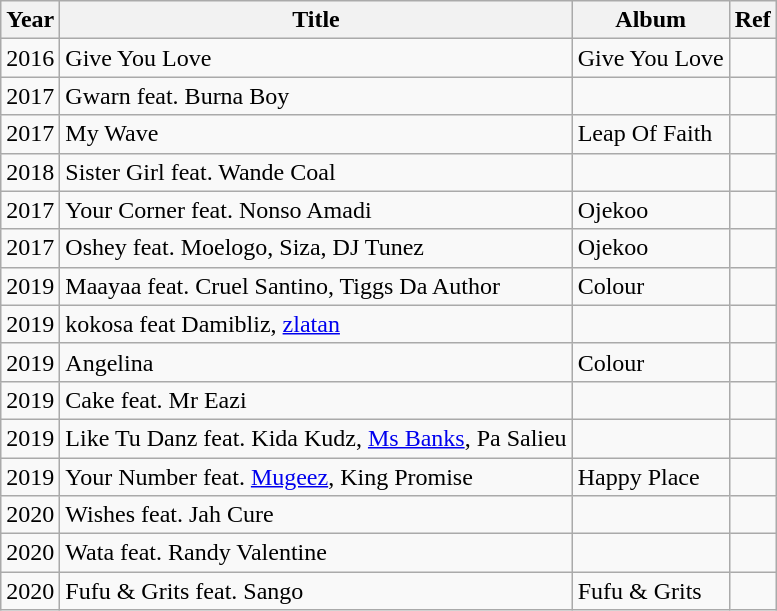<table class="wikitable">
<tr>
<th>Year</th>
<th>Title</th>
<th>Album</th>
<th>Ref</th>
</tr>
<tr>
<td>2016</td>
<td>Give You Love</td>
<td>Give You Love</td>
<td></td>
</tr>
<tr>
<td>2017</td>
<td>Gwarn feat. Burna Boy</td>
<td></td>
<td></td>
</tr>
<tr>
<td>2017</td>
<td>My Wave</td>
<td>Leap Of Faith</td>
<td></td>
</tr>
<tr>
<td>2018</td>
<td>Sister Girl feat. Wande Coal</td>
<td></td>
<td></td>
</tr>
<tr>
<td>2017</td>
<td>Your Corner feat. Nonso Amadi</td>
<td>Ojekoo</td>
<td></td>
</tr>
<tr>
<td>2017</td>
<td>Oshey feat. Moelogo, Siza, DJ Tunez</td>
<td>Ojekoo</td>
<td></td>
</tr>
<tr>
<td>2019</td>
<td>Maayaa feat. Cruel Santino, Tiggs Da Author</td>
<td>Colour</td>
<td></td>
</tr>
<tr>
<td>2019</td>
<td>kokosa feat Damibliz, <a href='#'>zlatan</a></td>
<td></td>
<td></td>
</tr>
<tr>
<td>2019</td>
<td>Angelina</td>
<td>Colour</td>
<td></td>
</tr>
<tr>
<td>2019</td>
<td>Cake feat. Mr Eazi</td>
<td></td>
<td></td>
</tr>
<tr>
<td>2019</td>
<td>Like Tu Danz feat. Kida Kudz, <a href='#'>Ms Banks</a>, Pa Salieu</td>
<td></td>
<td></td>
</tr>
<tr>
<td>2019</td>
<td>Your Number feat. <a href='#'>Mugeez</a>, King Promise</td>
<td>Happy Place</td>
<td></td>
</tr>
<tr>
<td>2020</td>
<td>Wishes feat. Jah Cure</td>
<td></td>
<td></td>
</tr>
<tr>
<td>2020</td>
<td>Wata feat. Randy Valentine</td>
<td></td>
<td></td>
</tr>
<tr>
<td>2020</td>
<td>Fufu & Grits feat. Sango</td>
<td>Fufu & Grits</td>
<td></td>
</tr>
</table>
